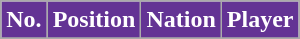<table class="wikitable sortable">
<tr>
<th style="background:#633394; color:white;" scope=col>No.</th>
<th style="background:#633394; color:white;" scope=col>Position</th>
<th style="background:#633394; color:white;" scope=col>Nation</th>
<th style="background:#633394; color:white;" scope=col>Player</th>
</tr>
<tr>
</tr>
</table>
